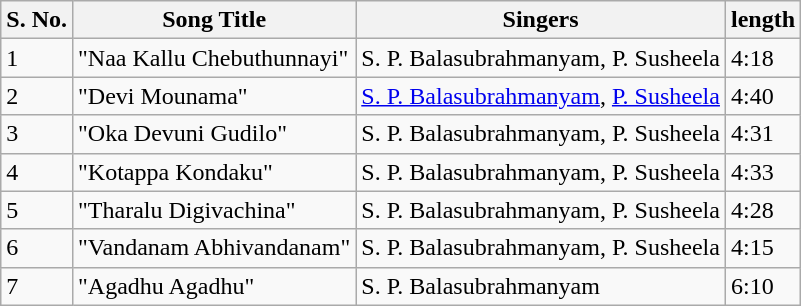<table class="wikitable">
<tr>
<th>S. No.</th>
<th>Song Title</th>
<th>Singers</th>
<th>length</th>
</tr>
<tr>
<td>1</td>
<td>"Naa Kallu Chebuthunnayi"</td>
<td>S. P. Balasubrahmanyam, P. Susheela</td>
<td>4:18</td>
</tr>
<tr>
<td>2</td>
<td>"Devi Mounama"</td>
<td><a href='#'>S. P. Balasubrahmanyam</a>, <a href='#'>P. Susheela</a></td>
<td>4:40</td>
</tr>
<tr>
<td>3</td>
<td>"Oka Devuni Gudilo"</td>
<td>S. P. Balasubrahmanyam, P. Susheela</td>
<td>4:31</td>
</tr>
<tr>
<td>4</td>
<td>"Kotappa Kondaku"</td>
<td>S. P. Balasubrahmanyam, P. Susheela</td>
<td>4:33</td>
</tr>
<tr>
<td>5</td>
<td>"Tharalu Digivachina"</td>
<td>S. P. Balasubrahmanyam, P. Susheela</td>
<td>4:28</td>
</tr>
<tr>
<td>6</td>
<td>"Vandanam Abhivandanam"</td>
<td>S. P. Balasubrahmanyam, P. Susheela</td>
<td>4:15</td>
</tr>
<tr>
<td>7</td>
<td>"Agadhu Agadhu"</td>
<td>S. P. Balasubrahmanyam</td>
<td>6:10</td>
</tr>
</table>
